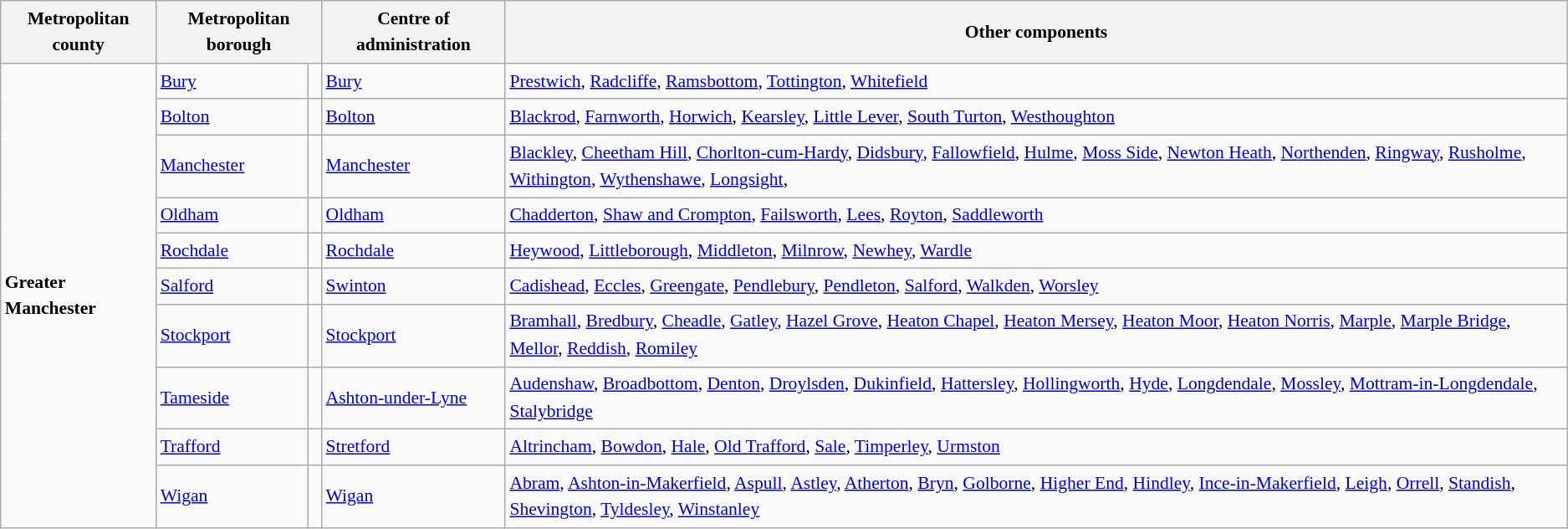<table class="wikitable" style="font-size:90%;border:0px;text-align:left;line-height:150%;">
<tr>
<th>Metropolitan county</th>
<th colspan="2">Metropolitan borough</th>
<th>Centre of administration</th>
<th>Other components</th>
</tr>
<tr>
<td rowspan=10><strong>Greater Manchester</strong></td>
<td><a href='#'>Bury</a></td>
<td></td>
<td><a href='#'>Bury</a></td>
<td><a href='#'>Prestwich</a>, <a href='#'>Radcliffe</a>, <a href='#'>Ramsbottom</a>, <a href='#'>Tottington</a>, <a href='#'>Whitefield</a></td>
</tr>
<tr>
<td><a href='#'>Bolton</a></td>
<td></td>
<td><a href='#'>Bolton</a></td>
<td><a href='#'>Blackrod</a>, <a href='#'>Farnworth</a>, <a href='#'>Horwich</a>, <a href='#'>Kearsley</a>, <a href='#'>Little Lever</a>, <a href='#'>South Turton</a>, <a href='#'>Westhoughton</a></td>
</tr>
<tr>
<td><a href='#'>Manchester</a></td>
<td></td>
<td><a href='#'>Manchester</a></td>
<td><a href='#'>Blackley</a>, <a href='#'>Cheetham Hill</a>, <a href='#'>Chorlton-cum-Hardy</a>, <a href='#'>Didsbury</a>, <a href='#'>Fallowfield</a>, <a href='#'>Hulme</a>, <a href='#'>Moss Side</a>, <a href='#'>Newton Heath</a>, <a href='#'>Northenden</a>, <a href='#'>Ringway</a>, <a href='#'>Rusholme</a>, <a href='#'>Withington</a>, <a href='#'>Wythenshawe</a>, <a href='#'>Longsight</a>,</td>
</tr>
<tr>
<td><a href='#'>Oldham</a></td>
<td></td>
<td><a href='#'>Oldham</a></td>
<td><a href='#'>Chadderton</a>, <a href='#'>Shaw and Crompton</a>, <a href='#'>Failsworth</a>, <a href='#'>Lees</a>, <a href='#'>Royton</a>, <a href='#'>Saddleworth</a></td>
</tr>
<tr>
<td><a href='#'>Rochdale</a></td>
<td></td>
<td><a href='#'>Rochdale</a></td>
<td><a href='#'>Heywood</a>, <a href='#'>Littleborough</a>, <a href='#'>Middleton</a>, <a href='#'>Milnrow</a>, <a href='#'>Newhey</a>, <a href='#'>Wardle</a></td>
</tr>
<tr>
<td><a href='#'>Salford</a></td>
<td></td>
<td><a href='#'>Swinton</a></td>
<td><a href='#'>Cadishead</a>, <a href='#'>Eccles</a>, <a href='#'>Greengate</a>, <a href='#'>Pendlebury</a>, <a href='#'>Pendleton</a>, <a href='#'>Salford</a>, <a href='#'>Walkden</a>, <a href='#'>Worsley</a></td>
</tr>
<tr>
<td><a href='#'>Stockport</a></td>
<td></td>
<td><a href='#'>Stockport</a></td>
<td><a href='#'>Bramhall</a>, <a href='#'>Bredbury</a>, <a href='#'>Cheadle</a>, <a href='#'>Gatley</a>, <a href='#'>Hazel Grove</a>, <a href='#'>Heaton Chapel</a>, <a href='#'>Heaton Mersey</a>, <a href='#'>Heaton Moor</a>, <a href='#'>Heaton Norris</a>, <a href='#'>Marple</a>, <a href='#'>Marple Bridge</a>, <a href='#'>Mellor</a>, <a href='#'>Reddish</a>, <a href='#'>Romiley</a></td>
</tr>
<tr>
<td><a href='#'>Tameside</a></td>
<td></td>
<td><a href='#'>Ashton-under-Lyne</a></td>
<td><a href='#'>Audenshaw</a>, <a href='#'>Broadbottom</a>, <a href='#'>Denton</a>, <a href='#'>Droylsden</a>, <a href='#'>Dukinfield</a>, <a href='#'>Hattersley</a>, <a href='#'>Hollingworth</a>, <a href='#'>Hyde</a>, <a href='#'>Longdendale</a>, <a href='#'>Mossley</a>, <a href='#'>Mottram-in-Longdendale</a>, <a href='#'>Stalybridge</a></td>
</tr>
<tr>
<td><a href='#'>Trafford</a></td>
<td></td>
<td><a href='#'>Stretford</a></td>
<td><a href='#'>Altrincham</a>, <a href='#'>Bowdon</a>, <a href='#'>Hale</a>, <a href='#'>Old Trafford</a>, <a href='#'>Sale</a>, <a href='#'>Timperley</a>, <a href='#'>Urmston</a></td>
</tr>
<tr>
<td><a href='#'>Wigan</a></td>
<td></td>
<td><a href='#'>Wigan</a></td>
<td><a href='#'>Abram</a>, <a href='#'>Ashton-in-Makerfield</a>, <a href='#'>Aspull</a>, <a href='#'>Astley</a>, <a href='#'>Atherton</a>, <a href='#'>Bryn</a>, <a href='#'>Golborne</a>, <a href='#'>Higher End</a>, <a href='#'>Hindley</a>, <a href='#'>Ince-in-Makerfield</a>, <a href='#'>Leigh</a>, <a href='#'>Orrell</a>, <a href='#'>Standish</a>, <a href='#'>Shevington</a>, <a href='#'>Tyldesley</a>, <a href='#'>Winstanley</a></td>
</tr>
<tr>
</tr>
</table>
